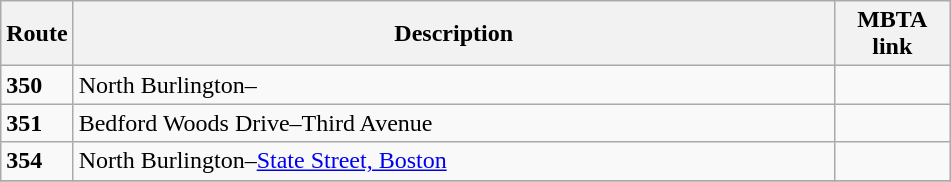<table class="wikitable">
<tr>
<th scope="col" width="35">Route</th>
<th scope="col" width="500">Description</th>
<th scope="col" width="70">MBTA link</th>
</tr>
<tr>
<td><strong>350</strong></td>
<td>North Burlington–</td>
<td></td>
</tr>
<tr>
<td><strong>351</strong></td>
<td>Bedford Woods Drive–Third Avenue</td>
<td></td>
</tr>
<tr>
<td><strong>354</strong></td>
<td>North Burlington–<a href='#'>State Street, Boston</a></td>
<td></td>
</tr>
<tr>
</tr>
</table>
